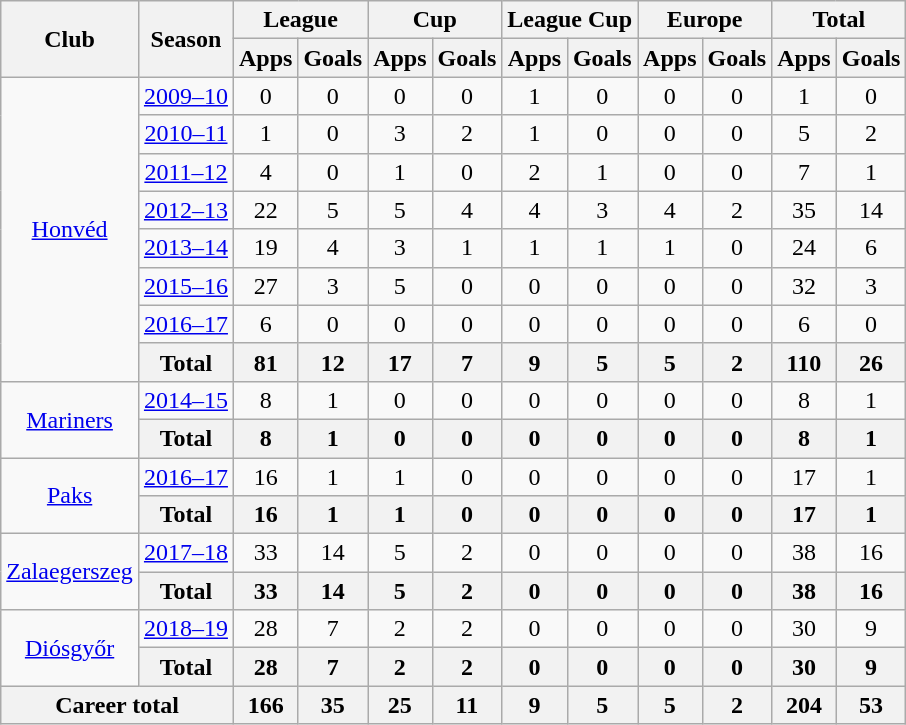<table class="wikitable" style="text-align: center;">
<tr>
<th rowspan="2">Club</th>
<th rowspan="2">Season</th>
<th colspan="2">League</th>
<th colspan="2">Cup</th>
<th colspan="2">League Cup</th>
<th colspan="2">Europe</th>
<th colspan="2">Total</th>
</tr>
<tr>
<th>Apps</th>
<th>Goals</th>
<th>Apps</th>
<th>Goals</th>
<th>Apps</th>
<th>Goals</th>
<th>Apps</th>
<th>Goals</th>
<th>Apps</th>
<th>Goals</th>
</tr>
<tr>
<td rowspan="8"><a href='#'>Honvéd</a></td>
<td><a href='#'>2009–10</a></td>
<td>0</td>
<td>0</td>
<td>0</td>
<td>0</td>
<td>1</td>
<td>0</td>
<td>0</td>
<td>0</td>
<td>1</td>
<td>0</td>
</tr>
<tr>
<td><a href='#'>2010–11</a></td>
<td>1</td>
<td>0</td>
<td>3</td>
<td>2</td>
<td>1</td>
<td>0</td>
<td>0</td>
<td>0</td>
<td>5</td>
<td>2</td>
</tr>
<tr>
<td><a href='#'>2011–12</a></td>
<td>4</td>
<td>0</td>
<td>1</td>
<td>0</td>
<td>2</td>
<td>1</td>
<td>0</td>
<td>0</td>
<td>7</td>
<td>1</td>
</tr>
<tr>
<td><a href='#'>2012–13</a></td>
<td>22</td>
<td>5</td>
<td>5</td>
<td>4</td>
<td>4</td>
<td>3</td>
<td>4</td>
<td>2</td>
<td>35</td>
<td>14</td>
</tr>
<tr>
<td><a href='#'>2013–14</a></td>
<td>19</td>
<td>4</td>
<td>3</td>
<td>1</td>
<td>1</td>
<td>1</td>
<td>1</td>
<td>0</td>
<td>24</td>
<td>6</td>
</tr>
<tr>
<td><a href='#'>2015–16</a></td>
<td>27</td>
<td>3</td>
<td>5</td>
<td>0</td>
<td>0</td>
<td>0</td>
<td>0</td>
<td>0</td>
<td>32</td>
<td>3</td>
</tr>
<tr>
<td><a href='#'>2016–17</a></td>
<td>6</td>
<td>0</td>
<td>0</td>
<td>0</td>
<td>0</td>
<td>0</td>
<td>0</td>
<td>0</td>
<td>6</td>
<td>0</td>
</tr>
<tr>
<th>Total</th>
<th>81</th>
<th>12</th>
<th>17</th>
<th>7</th>
<th>9</th>
<th>5</th>
<th>5</th>
<th>2</th>
<th>110</th>
<th>26</th>
</tr>
<tr>
<td rowspan="2"><a href='#'>Mariners</a></td>
<td><a href='#'>2014–15</a></td>
<td>8</td>
<td>1</td>
<td>0</td>
<td>0</td>
<td>0</td>
<td>0</td>
<td>0</td>
<td>0</td>
<td>8</td>
<td>1</td>
</tr>
<tr>
<th>Total</th>
<th>8</th>
<th>1</th>
<th>0</th>
<th>0</th>
<th>0</th>
<th>0</th>
<th>0</th>
<th>0</th>
<th>8</th>
<th>1</th>
</tr>
<tr>
<td rowspan="2"><a href='#'>Paks</a></td>
<td><a href='#'>2016–17</a></td>
<td>16</td>
<td>1</td>
<td>1</td>
<td>0</td>
<td>0</td>
<td>0</td>
<td>0</td>
<td>0</td>
<td>17</td>
<td>1</td>
</tr>
<tr>
<th>Total</th>
<th>16</th>
<th>1</th>
<th>1</th>
<th>0</th>
<th>0</th>
<th>0</th>
<th>0</th>
<th>0</th>
<th>17</th>
<th>1</th>
</tr>
<tr>
<td rowspan="2"><a href='#'>Zalaegerszeg</a></td>
<td><a href='#'>2017–18</a></td>
<td>33</td>
<td>14</td>
<td>5</td>
<td>2</td>
<td>0</td>
<td>0</td>
<td>0</td>
<td>0</td>
<td>38</td>
<td>16</td>
</tr>
<tr>
<th>Total</th>
<th>33</th>
<th>14</th>
<th>5</th>
<th>2</th>
<th>0</th>
<th>0</th>
<th>0</th>
<th>0</th>
<th>38</th>
<th>16</th>
</tr>
<tr>
<td rowspan="2"><a href='#'>Diósgyőr</a></td>
<td><a href='#'>2018–19</a></td>
<td>28</td>
<td>7</td>
<td>2</td>
<td>2</td>
<td>0</td>
<td>0</td>
<td>0</td>
<td>0</td>
<td>30</td>
<td>9</td>
</tr>
<tr>
<th>Total</th>
<th>28</th>
<th>7</th>
<th>2</th>
<th>2</th>
<th>0</th>
<th>0</th>
<th>0</th>
<th>0</th>
<th>30</th>
<th>9</th>
</tr>
<tr>
<th colspan="2">Career total</th>
<th>166</th>
<th>35</th>
<th>25</th>
<th>11</th>
<th>9</th>
<th>5</th>
<th>5</th>
<th>2</th>
<th>204</th>
<th>53</th>
</tr>
</table>
